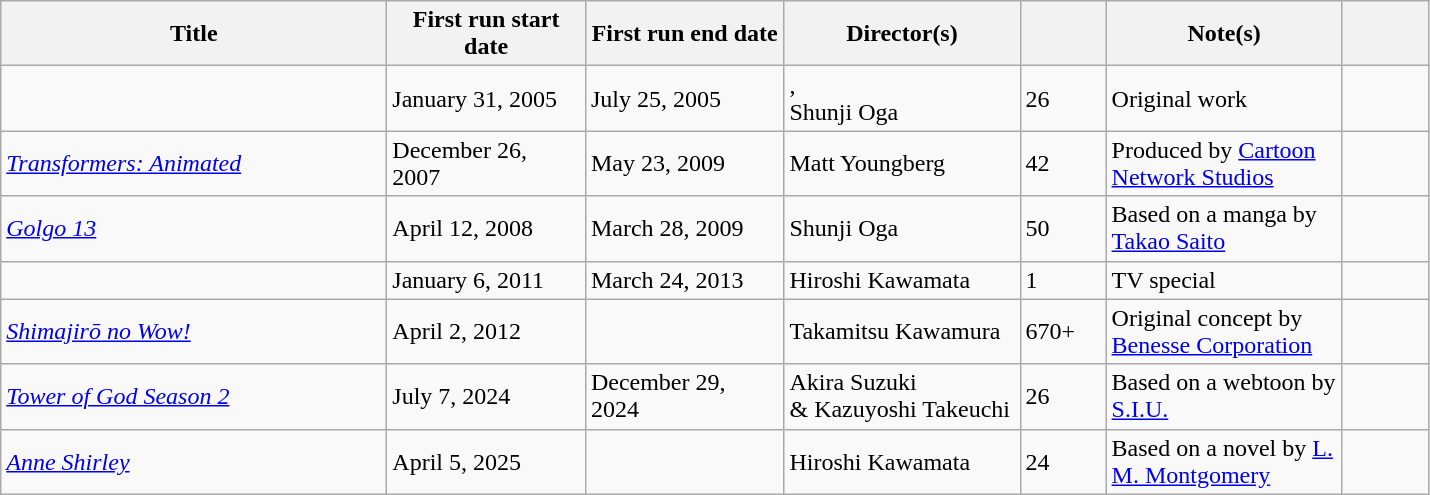<table class="wikitable sortable sortable; margin=auto;">
<tr>
<th width = 250px>Title</th>
<th scope="col" width = 125px>First run start date</th>
<th scope="col" width = 125px>First run end date</th>
<th scope="col" width = 150px class="unsortable">Director(s)</th>
<th scope="col" width = 50px class="unsortable"></th>
<th scope="col" width = 150px class="unsortable">Note(s)</th>
<th scope="col" width = 50px class="unsortable"></th>
</tr>
<tr>
<td><em></em></td>
<td>January 31, 2005</td>
<td>July 25, 2005</td>
<td>,<br>Shunji Oga</td>
<td>26</td>
<td>Original work</td>
<td></td>
</tr>
<tr>
<td><em><a href='#'>Transformers: Animated</a></em></td>
<td>December 26, 2007</td>
<td>May 23, 2009</td>
<td>Matt Youngberg</td>
<td>42</td>
<td>Produced by <a href='#'>Cartoon Network Studios</a></td>
<td></td>
</tr>
<tr>
<td><em><a href='#'>Golgo 13</a></em></td>
<td>April 12, 2008</td>
<td>March 28, 2009</td>
<td>Shunji Oga</td>
<td>50</td>
<td>Based on a manga by <a href='#'>Takao Saito</a></td>
<td></td>
</tr>
<tr>
<td><em></em></td>
<td>January 6, 2011</td>
<td>March 24, 2013</td>
<td>Hiroshi Kawamata</td>
<td>1</td>
<td>TV special</td>
<td></td>
</tr>
<tr>
<td><a href='#'><em>Shimajirō no Wow!</em></a></td>
<td>April 2, 2012</td>
<td></td>
<td>Takamitsu Kawamura</td>
<td>670+</td>
<td>Original concept by <a href='#'>Benesse Corporation</a></td>
<td></td>
</tr>
<tr>
<td><a href='#'><em>Tower of God Season 2</em></a></td>
<td>July 7, 2024</td>
<td>December 29, 2024</td>
<td>Akira Suzuki<br>& Kazuyoshi Takeuchi</td>
<td>26</td>
<td>Based on a webtoon by <a href='#'>S.I.U.</a></td>
<td></td>
</tr>
<tr>
<td><a href='#'><em>Anne Shirley</em></a></td>
<td>April 5, 2025</td>
<td></td>
<td>Hiroshi Kawamata</td>
<td>24</td>
<td>Based on a novel by <a href='#'>L. M. Montgomery</a></td>
<td></td>
</tr>
</table>
